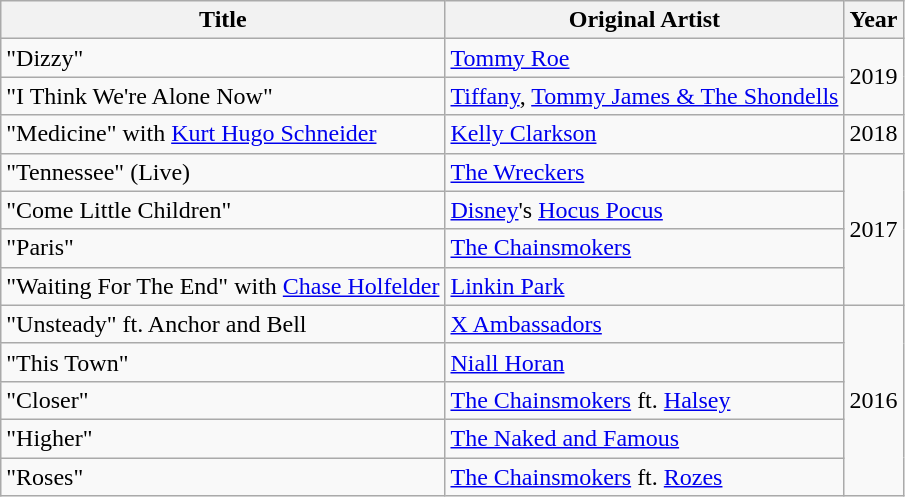<table class="wikitable">
<tr>
<th>Title</th>
<th>Original Artist</th>
<th>Year</th>
</tr>
<tr>
<td>"Dizzy"</td>
<td><a href='#'>Tommy Roe</a></td>
<td rowspan="2">2019</td>
</tr>
<tr>
<td>"I Think We're Alone Now"</td>
<td><a href='#'>Tiffany</a>, <a href='#'>Tommy James & The Shondells</a></td>
</tr>
<tr>
<td>"Medicine" with <a href='#'>Kurt Hugo Schneider</a></td>
<td><a href='#'>Kelly Clarkson</a></td>
<td>2018</td>
</tr>
<tr>
<td>"Tennessee" (Live)</td>
<td><a href='#'>The Wreckers</a></td>
<td rowspan="4">2017</td>
</tr>
<tr>
<td>"Come Little Children"</td>
<td><a href='#'>Disney</a>'s <a href='#'>Hocus Pocus</a></td>
</tr>
<tr>
<td>"Paris"</td>
<td><a href='#'>The Chainsmokers</a></td>
</tr>
<tr>
<td>"Waiting For The End" with <a href='#'>Chase Holfelder</a></td>
<td><a href='#'>Linkin Park</a></td>
</tr>
<tr>
<td>"Unsteady" ft. Anchor and Bell</td>
<td><a href='#'>X Ambassadors</a></td>
<td rowspan="5">2016</td>
</tr>
<tr>
<td>"This Town"</td>
<td><a href='#'>Niall Horan</a></td>
</tr>
<tr>
<td>"Closer"</td>
<td><a href='#'>The Chainsmokers</a> ft. <a href='#'>Halsey</a></td>
</tr>
<tr>
<td>"Higher"</td>
<td><a href='#'>The Naked and Famous</a></td>
</tr>
<tr>
<td>"Roses"</td>
<td><a href='#'>The Chainsmokers</a> ft. <a href='#'>Rozes</a></td>
</tr>
</table>
